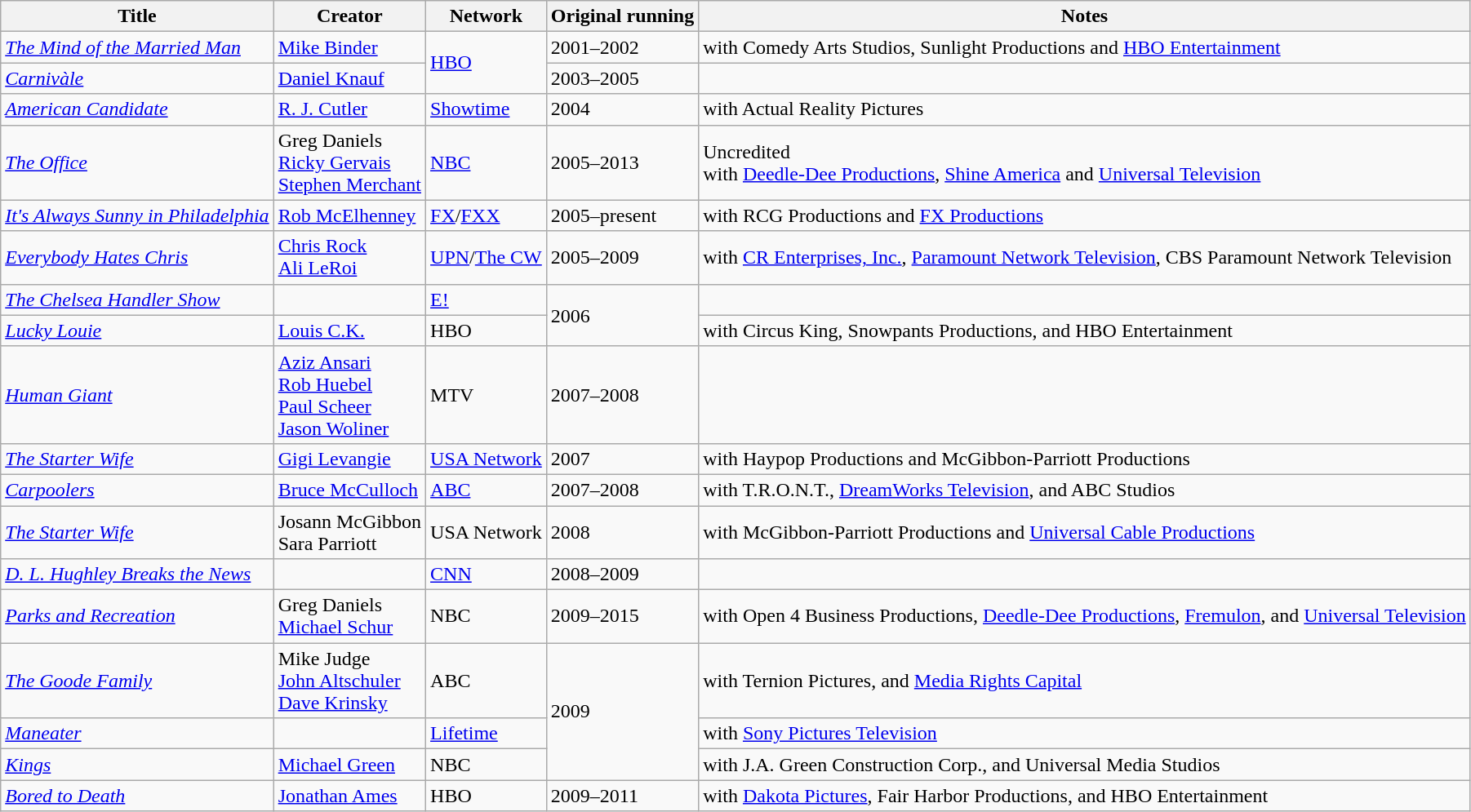<table class="wikitable sortable">
<tr>
<th>Title</th>
<th>Creator</th>
<th>Network</th>
<th>Original running</th>
<th>Notes</th>
</tr>
<tr>
<td><em><a href='#'>The Mind of the Married Man</a></em></td>
<td><a href='#'>Mike Binder</a></td>
<td rowspan="2"><a href='#'>HBO</a></td>
<td>2001–2002</td>
<td>with Comedy Arts Studios, Sunlight Productions and <a href='#'>HBO Entertainment</a></td>
</tr>
<tr>
<td><em><a href='#'>Carnivàle</a></em></td>
<td><a href='#'>Daniel Knauf</a></td>
<td>2003–2005</td>
<td></td>
</tr>
<tr>
<td><em><a href='#'>American Candidate</a></em></td>
<td><a href='#'>R. J. Cutler</a></td>
<td><a href='#'>Showtime</a></td>
<td>2004</td>
<td>with Actual Reality Pictures</td>
</tr>
<tr>
<td><em><a href='#'>The Office</a></em></td>
<td>Greg Daniels<br><a href='#'>Ricky Gervais</a><br><a href='#'>Stephen Merchant</a></td>
<td><a href='#'>NBC</a></td>
<td>2005–2013</td>
<td>Uncredited<br>with <a href='#'>Deedle-Dee Productions</a>, <a href='#'>Shine America</a> and <a href='#'>Universal Television</a></td>
</tr>
<tr>
<td><em><a href='#'>It's Always Sunny in Philadelphia</a></em></td>
<td><a href='#'>Rob McElhenney</a></td>
<td><a href='#'>FX</a>/<a href='#'>FXX</a></td>
<td>2005–present</td>
<td>with RCG Productions and <a href='#'>FX Productions</a></td>
</tr>
<tr>
<td><em><a href='#'>Everybody Hates Chris</a></em></td>
<td><a href='#'>Chris Rock</a><br><a href='#'>Ali LeRoi</a></td>
<td><a href='#'>UPN</a>/<a href='#'>The CW</a></td>
<td>2005–2009</td>
<td>with <a href='#'>CR Enterprises, Inc.</a>, <a href='#'>Paramount Network Television</a>, CBS Paramount Network Television</td>
</tr>
<tr>
<td><em><a href='#'>The Chelsea Handler Show</a></em></td>
<td></td>
<td><a href='#'>E!</a></td>
<td rowspan="2">2006</td>
<td></td>
</tr>
<tr>
<td><em><a href='#'>Lucky Louie</a></em></td>
<td><a href='#'>Louis C.K.</a></td>
<td>HBO</td>
<td>with Circus King, Snowpants Productions, and HBO Entertainment</td>
</tr>
<tr>
<td><em><a href='#'>Human Giant</a></em></td>
<td><a href='#'>Aziz Ansari</a><br><a href='#'>Rob Huebel</a><br><a href='#'>Paul Scheer</a><br><a href='#'>Jason Woliner</a></td>
<td>MTV</td>
<td>2007–2008</td>
<td></td>
</tr>
<tr>
<td><em><a href='#'>The Starter Wife</a></em></td>
<td><a href='#'>Gigi Levangie</a></td>
<td><a href='#'>USA Network</a></td>
<td>2007</td>
<td>with Haypop Productions and McGibbon-Parriott Productions</td>
</tr>
<tr>
<td><em><a href='#'>Carpoolers</a></em></td>
<td><a href='#'>Bruce McCulloch</a></td>
<td><a href='#'>ABC</a></td>
<td>2007–2008</td>
<td>with T.R.O.N.T., <a href='#'>DreamWorks Television</a>, and ABC Studios</td>
</tr>
<tr>
<td><em><a href='#'>The Starter Wife</a></em></td>
<td>Josann McGibbon<br>Sara Parriott</td>
<td>USA Network</td>
<td>2008</td>
<td>with McGibbon-Parriott Productions and <a href='#'>Universal Cable Productions</a></td>
</tr>
<tr>
<td><em><a href='#'>D. L. Hughley Breaks the News</a></em></td>
<td></td>
<td><a href='#'>CNN</a></td>
<td>2008–2009</td>
<td></td>
</tr>
<tr>
<td><em><a href='#'>Parks and Recreation</a></em></td>
<td>Greg Daniels<br><a href='#'>Michael Schur</a></td>
<td>NBC</td>
<td>2009–2015</td>
<td>with Open 4 Business Productions, <a href='#'>Deedle-Dee Productions</a>, <a href='#'>Fremulon</a>, and <a href='#'>Universal Television</a></td>
</tr>
<tr>
<td><em><a href='#'>The Goode Family</a></em></td>
<td>Mike Judge<br><a href='#'>John Altschuler</a><br><a href='#'>Dave Krinsky</a></td>
<td>ABC</td>
<td rowspan="3">2009</td>
<td>with Ternion Pictures, and <a href='#'>Media Rights Capital</a></td>
</tr>
<tr>
<td><em><a href='#'>Maneater</a></em></td>
<td></td>
<td><a href='#'>Lifetime</a></td>
<td>with <a href='#'>Sony Pictures Television</a></td>
</tr>
<tr>
<td><em><a href='#'>Kings</a></em></td>
<td><a href='#'>Michael Green</a></td>
<td>NBC</td>
<td>with J.A. Green Construction Corp., and Universal Media Studios</td>
</tr>
<tr>
<td><em><a href='#'>Bored to Death</a></em></td>
<td><a href='#'>Jonathan Ames</a></td>
<td>HBO</td>
<td>2009–2011</td>
<td>with <a href='#'>Dakota Pictures</a>, Fair Harbor Productions, and HBO Entertainment</td>
</tr>
</table>
